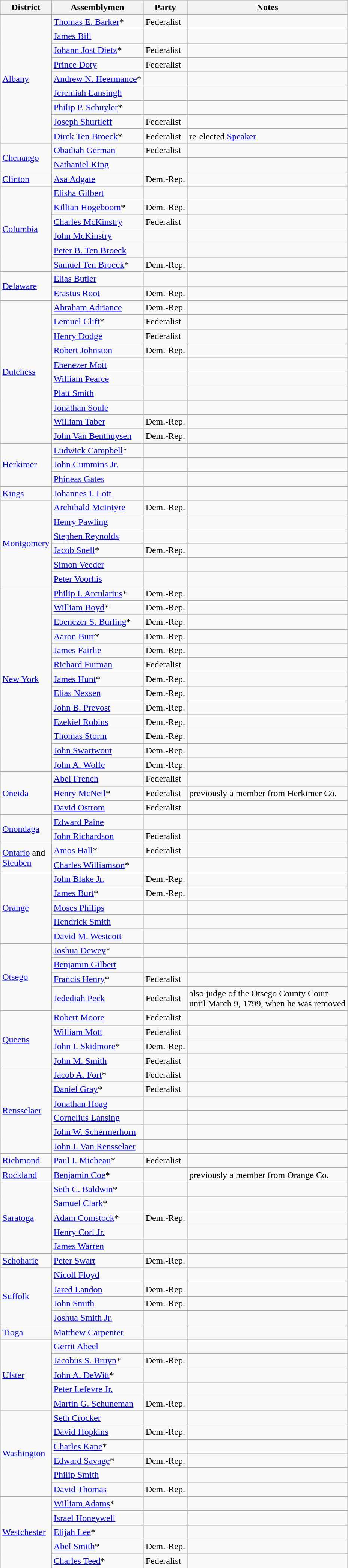<table class=wikitable>
<tr>
<th>District</th>
<th>Assemblymen</th>
<th>Party</th>
<th>Notes</th>
</tr>
<tr>
<td rowspan="9"><a href='#'>Albany</a></td>
<td><a href='#'>Thomas E. Barker</a>*</td>
<td>Federalist</td>
<td></td>
</tr>
<tr>
<td><a href='#'>James Bill</a></td>
<td></td>
<td></td>
</tr>
<tr>
<td><a href='#'>Johann Jost Dietz</a>*</td>
<td>Federalist</td>
<td></td>
</tr>
<tr>
<td><a href='#'>Prince Doty</a></td>
<td>Federalist</td>
<td></td>
</tr>
<tr>
<td><a href='#'>Andrew N. Heermance</a>*</td>
<td></td>
<td></td>
</tr>
<tr>
<td><a href='#'>Jeremiah Lansingh</a></td>
<td></td>
<td></td>
</tr>
<tr>
<td><a href='#'>Philip P. Schuyler</a>*</td>
<td></td>
<td></td>
</tr>
<tr>
<td><a href='#'>Joseph Shurtleff</a></td>
<td>Federalist</td>
<td></td>
</tr>
<tr>
<td><a href='#'>Dirck Ten Broeck</a>*</td>
<td>Federalist</td>
<td>re-elected <a href='#'>Speaker</a></td>
</tr>
<tr>
<td rowspan="2"><a href='#'>Chenango</a></td>
<td><a href='#'>Obadiah German</a></td>
<td>Federalist</td>
<td></td>
</tr>
<tr>
<td><a href='#'>Nathaniel King</a></td>
<td></td>
<td></td>
</tr>
<tr>
<td><a href='#'>Clinton</a></td>
<td><a href='#'>Asa Adgate</a></td>
<td>Dem.-Rep.</td>
<td></td>
</tr>
<tr>
<td rowspan="6"><a href='#'>Columbia</a></td>
<td><a href='#'>Elisha Gilbert</a></td>
<td></td>
<td></td>
</tr>
<tr>
<td><a href='#'>Killian Hogeboom</a>*</td>
<td>Dem.-Rep.</td>
<td></td>
</tr>
<tr>
<td><a href='#'>Charles McKinstry</a></td>
<td>Federalist</td>
<td></td>
</tr>
<tr>
<td><a href='#'>John McKinstry</a></td>
<td></td>
<td></td>
</tr>
<tr>
<td><a href='#'>Peter B. Ten Broeck</a></td>
<td></td>
<td></td>
</tr>
<tr>
<td><a href='#'>Samuel Ten Broeck</a>*</td>
<td>Dem.-Rep.</td>
<td></td>
</tr>
<tr>
<td rowspan="2"><a href='#'>Delaware</a></td>
<td><a href='#'>Elias Butler</a></td>
<td></td>
<td></td>
</tr>
<tr>
<td><a href='#'>Erastus Root</a></td>
<td>Dem.-Rep.</td>
<td></td>
</tr>
<tr>
<td rowspan="10"><a href='#'>Dutchess</a></td>
<td><a href='#'>Abraham Adriance</a></td>
<td>Dem.-Rep.</td>
<td></td>
</tr>
<tr>
<td><a href='#'>Lemuel Clift</a>*</td>
<td>Federalist</td>
<td></td>
</tr>
<tr>
<td><a href='#'>Henry Dodge</a></td>
<td>Federalist</td>
<td></td>
</tr>
<tr>
<td><a href='#'>Robert Johnston</a></td>
<td>Dem.-Rep.</td>
<td></td>
</tr>
<tr>
<td><a href='#'>Ebenezer Mott</a></td>
<td></td>
<td></td>
</tr>
<tr>
<td><a href='#'>William Pearce</a></td>
<td></td>
<td></td>
</tr>
<tr>
<td><a href='#'>Platt Smith</a></td>
<td></td>
<td></td>
</tr>
<tr>
<td><a href='#'>Jonathan Soule</a></td>
<td></td>
<td></td>
</tr>
<tr>
<td><a href='#'>William Taber</a></td>
<td>Dem.-Rep.</td>
<td></td>
</tr>
<tr>
<td><a href='#'>John Van Benthuysen</a></td>
<td>Dem.-Rep.</td>
<td></td>
</tr>
<tr>
<td rowspan="3"><a href='#'>Herkimer</a></td>
<td><a href='#'>Ludwick Campbell</a>*</td>
<td></td>
<td></td>
</tr>
<tr>
<td><a href='#'>John Cummins Jr.</a></td>
<td></td>
<td></td>
</tr>
<tr>
<td><a href='#'>Phineas Gates</a></td>
<td></td>
<td></td>
</tr>
<tr>
<td><a href='#'>Kings</a></td>
<td><a href='#'>Johannes I. Lott</a></td>
<td></td>
<td></td>
</tr>
<tr>
<td rowspan="6"><a href='#'>Montgomery</a></td>
<td><a href='#'>Archibald McIntyre</a></td>
<td>Dem.-Rep.</td>
<td></td>
</tr>
<tr>
<td><a href='#'>Henry Pawling</a></td>
<td></td>
<td></td>
</tr>
<tr>
<td><a href='#'>Stephen Reynolds</a></td>
<td></td>
<td></td>
</tr>
<tr>
<td><a href='#'>Jacob Snell</a>*</td>
<td>Dem.-Rep.</td>
<td></td>
</tr>
<tr>
<td><a href='#'>Simon Veeder</a></td>
<td></td>
<td></td>
</tr>
<tr>
<td><a href='#'>Peter Voorhis</a></td>
<td></td>
<td></td>
</tr>
<tr>
<td rowspan="13"><a href='#'>New York</a></td>
<td><a href='#'>Philip I. Arcularius</a>*</td>
<td>Dem.-Rep.</td>
<td></td>
</tr>
<tr>
<td><a href='#'>William Boyd</a>*</td>
<td>Dem.-Rep.</td>
<td></td>
</tr>
<tr>
<td><a href='#'>Ebenezer S. Burling</a>*</td>
<td>Dem.-Rep.</td>
<td></td>
</tr>
<tr>
<td><a href='#'>Aaron Burr</a>*</td>
<td>Dem.-Rep.</td>
<td></td>
</tr>
<tr>
<td><a href='#'>James Fairlie</a></td>
<td>Dem.-Rep.</td>
<td></td>
</tr>
<tr>
<td><a href='#'>Richard Furman</a></td>
<td>Federalist</td>
<td></td>
</tr>
<tr>
<td><a href='#'>James Hunt</a>*</td>
<td>Dem.-Rep.</td>
<td></td>
</tr>
<tr>
<td><a href='#'>Elias Nexsen</a></td>
<td>Dem.-Rep.</td>
<td></td>
</tr>
<tr>
<td><a href='#'>John B. Prevost</a></td>
<td>Dem.-Rep.</td>
<td></td>
</tr>
<tr>
<td><a href='#'>Ezekiel Robins</a></td>
<td>Dem.-Rep.</td>
<td></td>
</tr>
<tr>
<td><a href='#'>Thomas Storm</a></td>
<td>Dem.-Rep.</td>
<td></td>
</tr>
<tr>
<td><a href='#'>John Swartwout</a></td>
<td>Dem.-Rep.</td>
<td></td>
</tr>
<tr>
<td><a href='#'>John A. Wolfe</a></td>
<td>Dem.-Rep.</td>
<td></td>
</tr>
<tr>
<td rowspan="3"><a href='#'>Oneida</a></td>
<td><a href='#'>Abel French</a></td>
<td>Federalist</td>
<td></td>
</tr>
<tr>
<td><a href='#'>Henry McNeil</a>*</td>
<td>Federalist</td>
<td>previously a member from Herkimer Co.</td>
</tr>
<tr>
<td><a href='#'>David Ostrom</a></td>
<td>Federalist</td>
<td></td>
</tr>
<tr>
<td rowspan="2"><a href='#'>Onondaga</a></td>
<td><a href='#'>Edward Paine</a></td>
<td></td>
<td></td>
</tr>
<tr>
<td><a href='#'>John Richardson</a></td>
<td>Federalist</td>
<td></td>
</tr>
<tr>
<td rowspan="2"><a href='#'>Ontario</a> and <br><a href='#'>Steuben</a></td>
<td><a href='#'>Amos Hall</a>*</td>
<td>Federalist</td>
<td></td>
</tr>
<tr>
<td><a href='#'>Charles Williamson</a>*</td>
<td></td>
<td></td>
</tr>
<tr>
<td rowspan="5"><a href='#'>Orange</a></td>
<td><a href='#'>John Blake Jr.</a></td>
<td>Dem.-Rep.</td>
<td></td>
</tr>
<tr>
<td><a href='#'>James Burt</a>*</td>
<td>Dem.-Rep.</td>
<td></td>
</tr>
<tr>
<td><a href='#'>Moses Philips</a></td>
<td></td>
<td></td>
</tr>
<tr>
<td><a href='#'>Hendrick Smith</a></td>
<td></td>
<td></td>
</tr>
<tr>
<td><a href='#'>David M. Westcott</a></td>
<td></td>
<td></td>
</tr>
<tr>
<td rowspan="4"><a href='#'>Otsego</a></td>
<td><a href='#'>Joshua Dewey</a>*</td>
<td></td>
<td></td>
</tr>
<tr>
<td><a href='#'>Benjamin Gilbert</a></td>
<td></td>
<td></td>
</tr>
<tr>
<td><a href='#'>Francis Henry</a>*</td>
<td>Federalist</td>
<td></td>
</tr>
<tr>
<td><a href='#'>Jedediah Peck</a></td>
<td>Federalist</td>
<td>also judge of the Otsego County Court <br>until March 9, 1799, when he was removed</td>
</tr>
<tr>
<td rowspan="4"><a href='#'>Queens</a></td>
<td><a href='#'>Robert Moore</a></td>
<td>Federalist</td>
<td></td>
</tr>
<tr>
<td><a href='#'>William Mott</a></td>
<td>Federalist</td>
<td></td>
</tr>
<tr>
<td><a href='#'>John I. Skidmore</a>*</td>
<td>Dem.-Rep.</td>
<td></td>
</tr>
<tr>
<td><a href='#'>John M. Smith</a></td>
<td>Federalist</td>
<td></td>
</tr>
<tr>
<td rowspan="6"><a href='#'>Rensselaer</a></td>
<td><a href='#'>Jacob A. Fort</a>*</td>
<td>Federalist</td>
<td></td>
</tr>
<tr>
<td><a href='#'>Daniel Gray</a>*</td>
<td>Federalist</td>
<td></td>
</tr>
<tr>
<td><a href='#'>Jonathan Hoag</a></td>
<td></td>
<td></td>
</tr>
<tr>
<td><a href='#'>Cornelius Lansing</a></td>
<td></td>
<td></td>
</tr>
<tr>
<td><a href='#'>John W. Schermerhorn</a></td>
<td></td>
<td></td>
</tr>
<tr>
<td><a href='#'>John I. Van Rensselaer</a></td>
<td></td>
<td></td>
</tr>
<tr>
<td><a href='#'>Richmond</a></td>
<td><a href='#'>Paul I. Micheau</a>*</td>
<td>Federalist</td>
<td></td>
</tr>
<tr>
<td><a href='#'>Rockland</a></td>
<td><a href='#'>Benjamin Coe</a>*</td>
<td></td>
<td>previously a member from Orange Co.</td>
</tr>
<tr>
<td rowspan="5"><a href='#'>Saratoga</a></td>
<td><a href='#'>Seth C. Baldwin</a>*</td>
<td></td>
<td></td>
</tr>
<tr>
<td><a href='#'>Samuel Clark</a>*</td>
<td></td>
<td></td>
</tr>
<tr>
<td><a href='#'>Adam Comstock</a>*</td>
<td>Dem.-Rep.</td>
<td></td>
</tr>
<tr>
<td><a href='#'>Henry Corl Jr.</a></td>
<td></td>
<td></td>
</tr>
<tr>
<td><a href='#'>James Warren</a></td>
<td></td>
<td></td>
</tr>
<tr>
<td><a href='#'>Schoharie</a></td>
<td><a href='#'>Peter Swart</a></td>
<td>Dem.-Rep.</td>
<td></td>
</tr>
<tr>
<td rowspan="4"><a href='#'>Suffolk</a></td>
<td><a href='#'>Nicoll Floyd</a></td>
<td></td>
<td></td>
</tr>
<tr>
<td><a href='#'>Jared Landon</a></td>
<td>Dem.-Rep.</td>
<td></td>
</tr>
<tr>
<td><a href='#'>John Smith</a></td>
<td>Dem.-Rep.</td>
<td></td>
</tr>
<tr>
<td><a href='#'>Joshua Smith Jr.</a></td>
<td></td>
<td></td>
</tr>
<tr>
<td><a href='#'>Tioga</a></td>
<td><a href='#'>Matthew Carpenter</a></td>
<td></td>
<td></td>
</tr>
<tr>
<td rowspan="5"><a href='#'>Ulster</a></td>
<td><a href='#'>Gerrit Abeel</a></td>
<td></td>
<td></td>
</tr>
<tr>
<td><a href='#'>Jacobus S. Bruyn</a>*</td>
<td>Dem.-Rep.</td>
<td></td>
</tr>
<tr>
<td><a href='#'>John A. DeWitt</a>*</td>
<td></td>
<td></td>
</tr>
<tr>
<td><a href='#'>Peter Lefevre Jr.</a></td>
<td></td>
<td></td>
</tr>
<tr>
<td><a href='#'>Martin G. Schuneman</a></td>
<td>Dem.-Rep.</td>
<td></td>
</tr>
<tr>
<td rowspan="6"><a href='#'>Washington</a></td>
<td><a href='#'>Seth Crocker</a></td>
<td></td>
<td></td>
</tr>
<tr>
<td><a href='#'>David Hopkins</a></td>
<td>Dem.-Rep.</td>
<td></td>
</tr>
<tr>
<td><a href='#'>Charles Kane</a>*</td>
<td></td>
<td></td>
</tr>
<tr>
<td><a href='#'>Edward Savage</a>*</td>
<td>Dem.-Rep.</td>
<td></td>
</tr>
<tr>
<td><a href='#'>Philip Smith</a></td>
<td></td>
<td></td>
</tr>
<tr>
<td><a href='#'>David Thomas</a></td>
<td>Dem.-Rep.</td>
<td></td>
</tr>
<tr>
<td rowspan="5"><a href='#'>Westchester</a></td>
<td><a href='#'>William Adams</a>*</td>
<td></td>
<td></td>
</tr>
<tr>
<td><a href='#'>Israel Honeywell</a></td>
<td></td>
<td></td>
</tr>
<tr>
<td><a href='#'>Elijah Lee</a>*</td>
<td></td>
<td></td>
</tr>
<tr>
<td><a href='#'>Abel Smith</a>*</td>
<td>Dem.-Rep.</td>
<td></td>
</tr>
<tr>
<td><a href='#'>Charles Teed</a>*</td>
<td>Federalist</td>
<td></td>
</tr>
<tr>
</tr>
</table>
